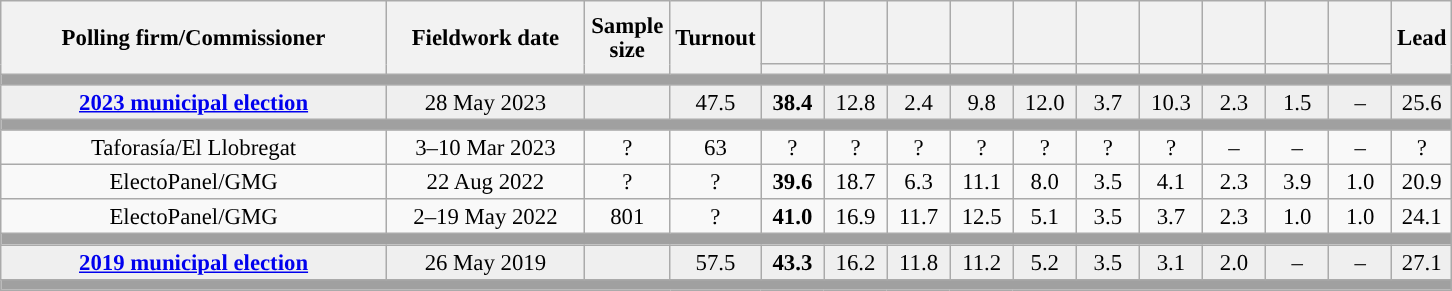<table class="wikitable collapsible collapsed" style="text-align:center; font-size:95%; line-height:16px;">
<tr style="height:42px;">
<th style="width:250px;" rowspan="2">Polling firm/Commissioner</th>
<th style="width:125px;" rowspan="2">Fieldwork date</th>
<th style="width:50px;" rowspan="2">Sample size</th>
<th style="width:45px;" rowspan="2">Turnout</th>
<th style="width:35px;"></th>
<th style="width:35px;"></th>
<th style="width:35px;"></th>
<th style="width:35px;"></th>
<th style="width:35px;"></th>
<th style="width:35px;"><br></th>
<th style="width:35px;"></th>
<th style="width:35px;"></th>
<th style="width:35px;"></th>
<th style="width:35px;"></th>
<th style="width:30px;" rowspan="2">Lead</th>
</tr>
<tr>
<th style="color:inherit;background:"></th>
<th style="color:inherit;background:"></th>
<th style="color:inherit;background:"></th>
<th style="color:inherit;background:"></th>
<th style="color:inherit;background:"></th>
<th style="color:inherit;background:"></th>
<th style="color:inherit;background:"></th>
<th style="color:inherit;background:"></th>
<th style="color:inherit;background:"></th>
<th style="color:inherit;background:"></th>
</tr>
<tr>
<td colspan="15" style="background:#A0A0A0"></td>
</tr>
<tr style="background:#EFEFEF;">
<td><strong><a href='#'>2023 municipal election</a></strong></td>
<td>28 May 2023</td>
<td></td>
<td>47.5</td>
<td><strong>38.4</strong><br></td>
<td>12.8<br></td>
<td>2.4<br></td>
<td>9.8<br></td>
<td>12.0<br></td>
<td>3.7<br></td>
<td>10.3<br></td>
<td>2.3<br></td>
<td>1.5<br></td>
<td>–</td>
<td style="background:">25.6</td>
</tr>
<tr>
<td colspan="15" style="background:#A0A0A0"></td>
</tr>
<tr>
<td>Taforasía/El Llobregat</td>
<td>3–10 Mar 2023</td>
<td>?</td>
<td>63</td>
<td>?<br></td>
<td>?<br></td>
<td>?<br></td>
<td>?<br></td>
<td>?<br></td>
<td>?<br></td>
<td>?<br></td>
<td>–</td>
<td>–</td>
<td>–</td>
<td style="background:">?</td>
</tr>
<tr>
<td>ElectoPanel/GMG</td>
<td>22 Aug 2022</td>
<td>?</td>
<td>?</td>
<td><strong>39.6</strong><br></td>
<td>18.7<br></td>
<td>6.3<br></td>
<td>11.1<br></td>
<td>8.0<br></td>
<td>3.5<br></td>
<td>4.1<br></td>
<td>2.3<br></td>
<td>3.9<br></td>
<td>1.0<br></td>
<td style="background:">20.9</td>
</tr>
<tr>
<td>ElectoPanel/GMG</td>
<td>2–19 May 2022</td>
<td>801</td>
<td>?</td>
<td><strong>41.0</strong><br></td>
<td>16.9<br></td>
<td>11.7<br></td>
<td>12.5<br></td>
<td>5.1<br></td>
<td>3.5<br></td>
<td>3.7<br></td>
<td>2.3<br></td>
<td>1.0<br></td>
<td>1.0<br></td>
<td style="background:">24.1</td>
</tr>
<tr>
<td colspan="15" style="background:#A0A0A0"></td>
</tr>
<tr style="background:#EFEFEF;">
<td><strong><a href='#'>2019 municipal election</a></strong></td>
<td>26 May 2019</td>
<td></td>
<td>57.5</td>
<td><strong>43.3</strong><br></td>
<td>16.2<br></td>
<td>11.8<br></td>
<td>11.2<br></td>
<td>5.2<br></td>
<td>3.5<br></td>
<td>3.1<br></td>
<td>2.0<br></td>
<td>–</td>
<td>–</td>
<td style="background:">27.1</td>
</tr>
<tr>
<td colspan="15" style="background:#A0A0A0"></td>
</tr>
</table>
